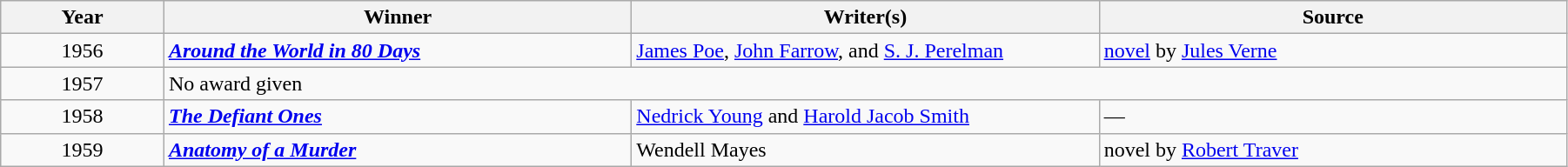<table class="wikitable" width="95%" cellpadding="5">
<tr>
<th width="100"><strong>Year</strong></th>
<th width="300"><strong>Winner</strong></th>
<th width="300"><strong>Writer(s)</strong></th>
<th width="300"><strong>Source</strong></th>
</tr>
<tr>
<td style="text-align:center;">1956</td>
<td><strong><em><a href='#'>Around the World in 80 Days</a></em></strong></td>
<td><a href='#'>James Poe</a>, <a href='#'>John Farrow</a>, and <a href='#'>S. J. Perelman</a></td>
<td><a href='#'>novel</a> by <a href='#'>Jules Verne</a></td>
</tr>
<tr>
<td style="text-align:center;">1957</td>
<td colspan="3">No award given</td>
</tr>
<tr>
<td style="text-align:center;">1958</td>
<td><strong><em><a href='#'>The Defiant Ones</a></em></strong></td>
<td><a href='#'>Nedrick Young</a> and <a href='#'>Harold Jacob Smith</a></td>
<td>—</td>
</tr>
<tr>
<td style="text-align:center;">1959</td>
<td><strong><em><a href='#'>Anatomy of a Murder</a></em></strong></td>
<td>Wendell Mayes</td>
<td>novel by <a href='#'>Robert Traver</a></td>
</tr>
</table>
